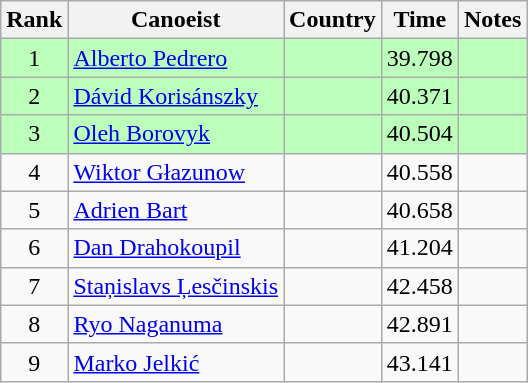<table class="wikitable" style="text-align:center">
<tr>
<th>Rank</th>
<th>Canoeist</th>
<th>Country</th>
<th>Time</th>
<th>Notes</th>
</tr>
<tr bgcolor=bbffbb>
<td>1</td>
<td align="left"><a href='#'>Alberto Pedrero</a></td>
<td align="left"></td>
<td>39.798</td>
<td></td>
</tr>
<tr bgcolor=bbffbb>
<td>2</td>
<td align="left"><a href='#'>Dávid Korisánszky</a></td>
<td align="left"></td>
<td>40.371</td>
<td></td>
</tr>
<tr bgcolor=bbffbb>
<td>3</td>
<td align="left"><a href='#'>Oleh Borovyk</a></td>
<td align="left"></td>
<td>40.504</td>
<td></td>
</tr>
<tr>
<td>4</td>
<td align="left"><a href='#'>Wiktor Głazunow</a></td>
<td align="left"></td>
<td>40.558</td>
<td></td>
</tr>
<tr>
<td>5</td>
<td align="left"><a href='#'>Adrien Bart</a></td>
<td align="left"></td>
<td>40.658</td>
<td></td>
</tr>
<tr>
<td>6</td>
<td align="left"><a href='#'>Dan Drahokoupil</a></td>
<td align="left"></td>
<td>41.204</td>
<td></td>
</tr>
<tr>
<td>7</td>
<td align="left"><a href='#'>Staņislavs Ļesčinskis</a></td>
<td align="left"></td>
<td>42.458</td>
<td></td>
</tr>
<tr>
<td>8</td>
<td align="left"><a href='#'>Ryo Naganuma</a></td>
<td align="left"></td>
<td>42.891</td>
<td></td>
</tr>
<tr>
<td>9</td>
<td align="left"><a href='#'>Marko Jelkić</a></td>
<td align="left"></td>
<td>43.141</td>
<td></td>
</tr>
</table>
